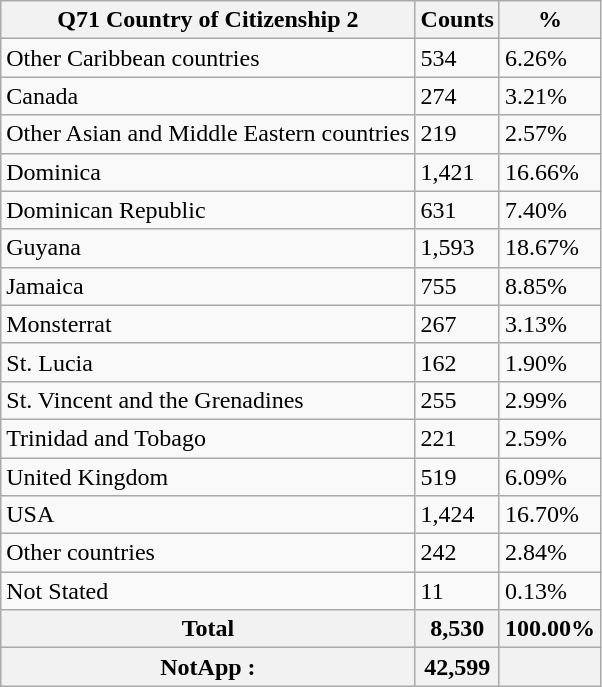<table class="wikitable">
<tr>
<th>Q71 Country of Citizenship 2</th>
<th>Counts</th>
<th>%</th>
</tr>
<tr>
<td>Other Caribbean countries</td>
<td>534</td>
<td>6.26%</td>
</tr>
<tr>
<td>Canada</td>
<td>274</td>
<td>3.21%</td>
</tr>
<tr>
<td>Other Asian and Middle Eastern countries</td>
<td>219</td>
<td>2.57%</td>
</tr>
<tr>
<td>Dominica</td>
<td>1,421</td>
<td>16.66%</td>
</tr>
<tr>
<td>Dominican Republic</td>
<td>631</td>
<td>7.40%</td>
</tr>
<tr>
<td>Guyana</td>
<td>1,593</td>
<td>18.67%</td>
</tr>
<tr>
<td>Jamaica</td>
<td>755</td>
<td>8.85%</td>
</tr>
<tr>
<td>Monsterrat</td>
<td>267</td>
<td>3.13%</td>
</tr>
<tr>
<td>St. Lucia</td>
<td>162</td>
<td>1.90%</td>
</tr>
<tr>
<td>St. Vincent and the Grenadines</td>
<td>255</td>
<td>2.99%</td>
</tr>
<tr>
<td>Trinidad and Tobago</td>
<td>221</td>
<td>2.59%</td>
</tr>
<tr>
<td>United Kingdom</td>
<td>519</td>
<td>6.09%</td>
</tr>
<tr>
<td>USA</td>
<td>1,424</td>
<td>16.70%</td>
</tr>
<tr>
<td>Other countries</td>
<td>242</td>
<td>2.84%</td>
</tr>
<tr>
<td>Not Stated</td>
<td>11</td>
<td>0.13%</td>
</tr>
<tr>
<th>Total</th>
<th>8,530</th>
<th>100.00%</th>
</tr>
<tr>
<th>NotApp :</th>
<th>42,599</th>
<th></th>
</tr>
</table>
